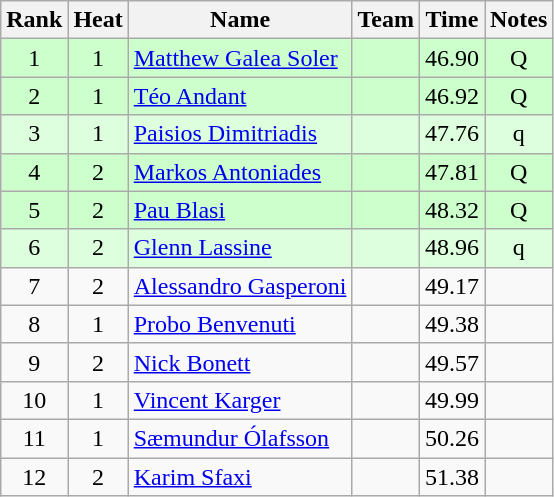<table class="wikitable sortable" style="text-align:center">
<tr>
<th>Rank</th>
<th>Heat</th>
<th>Name</th>
<th>Team</th>
<th>Time</th>
<th>Notes</th>
</tr>
<tr bgcolor=ccffcc>
<td>1</td>
<td>1</td>
<td align="left"><a href='#'>Matthew Galea Soler</a></td>
<td align=left></td>
<td>46.90</td>
<td>Q</td>
</tr>
<tr bgcolor=ccffcc>
<td>2</td>
<td>1</td>
<td align="left"><a href='#'>Téo Andant</a></td>
<td align=left></td>
<td>46.92</td>
<td>Q</td>
</tr>
<tr bgcolor=ddffdd>
<td>3</td>
<td>1</td>
<td align="left"><a href='#'>Paisios Dimitriadis</a></td>
<td align=left></td>
<td>47.76</td>
<td>q</td>
</tr>
<tr bgcolor=ccffcc>
<td>4</td>
<td>2</td>
<td align="left"><a href='#'>Markos Antoniades</a></td>
<td align=left></td>
<td>47.81</td>
<td>Q</td>
</tr>
<tr bgcolor=ccffcc>
<td>5</td>
<td>2</td>
<td align="left"><a href='#'>Pau Blasi</a></td>
<td align=left></td>
<td>48.32</td>
<td>Q</td>
</tr>
<tr bgcolor=ddffdd>
<td>6</td>
<td>2</td>
<td align="left"><a href='#'>Glenn Lassine</a></td>
<td align=left></td>
<td>48.96</td>
<td>q</td>
</tr>
<tr>
<td>7</td>
<td>2</td>
<td align="left"><a href='#'>Alessandro Gasperoni</a></td>
<td align=left></td>
<td>49.17</td>
<td></td>
</tr>
<tr>
<td>8</td>
<td>1</td>
<td align="left"><a href='#'>Probo Benvenuti</a></td>
<td align=left></td>
<td>49.38</td>
<td></td>
</tr>
<tr>
<td>9</td>
<td>2</td>
<td align="left"><a href='#'>Nick Bonett</a></td>
<td align=left></td>
<td>49.57</td>
<td></td>
</tr>
<tr>
<td>10</td>
<td>1</td>
<td align="left"><a href='#'>Vincent Karger</a></td>
<td align=left></td>
<td>49.99</td>
<td></td>
</tr>
<tr>
<td>11</td>
<td>1</td>
<td align="left"><a href='#'>Sæmundur Ólafsson</a></td>
<td align=left></td>
<td>50.26</td>
<td></td>
</tr>
<tr>
<td>12</td>
<td>2</td>
<td align="left"><a href='#'>Karim Sfaxi</a></td>
<td align=left></td>
<td>51.38</td>
<td></td>
</tr>
</table>
